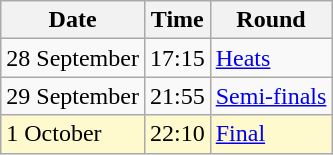<table class="wikitable">
<tr>
<th>Date</th>
<th>Time</th>
<th>Round</th>
</tr>
<tr>
<td>28 September</td>
<td>17:15</td>
<td><a href='#'>Heats</a></td>
</tr>
<tr>
<td>29 September</td>
<td>21:55</td>
<td><a href='#'>Semi-finals</a></td>
</tr>
<tr style=background:lemonchiffon>
<td>1 October</td>
<td>22:10</td>
<td><a href='#'>Final</a></td>
</tr>
</table>
